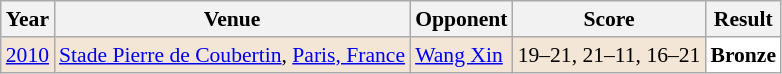<table class="sortable wikitable" style="font-size: 90%;">
<tr>
<th>Year</th>
<th>Venue</th>
<th>Opponent</th>
<th>Score</th>
<th>Result</th>
</tr>
<tr style="background:#F3E6D7">
<td align="center"><a href='#'>2010</a></td>
<td align="left"><a href='#'>Stade Pierre de Coubertin</a>, <a href='#'>Paris, France</a></td>
<td align="left"> <a href='#'>Wang Xin</a></td>
<td align="left">19–21, 21–11, 16–21</td>
<td style="text-align:left; background:white"> <strong>Bronze</strong></td>
</tr>
</table>
